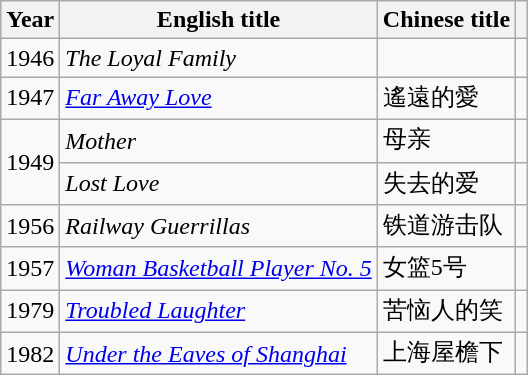<table class="wikitable">
<tr>
<th>Year</th>
<th>English title</th>
<th>Chinese title</th>
<th></th>
</tr>
<tr>
<td>1946</td>
<td><em>The Loyal Family</em></td>
<td></td>
<td></td>
</tr>
<tr>
<td>1947</td>
<td><em><a href='#'>Far Away Love</a></em></td>
<td>遙遠的愛</td>
<td></td>
</tr>
<tr>
<td rowspan=2>1949</td>
<td><em>Mother</em></td>
<td>母亲</td>
<td></td>
</tr>
<tr>
<td><em>Lost Love</em></td>
<td>失去的爱</td>
<td></td>
</tr>
<tr>
<td>1956</td>
<td><em>Railway Guerrillas</em></td>
<td>铁道游击队</td>
<td></td>
</tr>
<tr>
<td>1957</td>
<td><em><a href='#'>Woman Basketball Player No. 5</a></em></td>
<td>女篮5号</td>
<td></td>
</tr>
<tr>
<td>1979</td>
<td><em><a href='#'>Troubled Laughter</a></em></td>
<td>苦恼人的笑</td>
<td></td>
</tr>
<tr>
<td>1982</td>
<td><em><a href='#'>Under the Eaves of Shanghai</a></em></td>
<td>上海屋檐下</td>
<td></td>
</tr>
</table>
